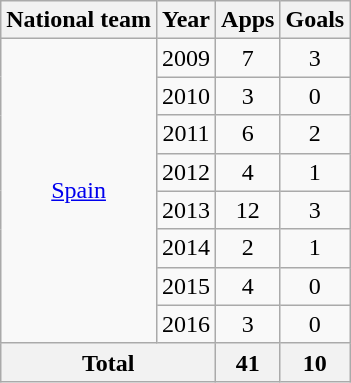<table class=wikitable style=text-align:center>
<tr>
<th>National team</th>
<th>Year</th>
<th>Apps</th>
<th>Goals</th>
</tr>
<tr>
<td rowspan=8><a href='#'>Spain</a></td>
<td>2009</td>
<td>7</td>
<td>3</td>
</tr>
<tr>
<td>2010</td>
<td>3</td>
<td>0</td>
</tr>
<tr>
<td>2011</td>
<td>6</td>
<td>2</td>
</tr>
<tr>
<td>2012</td>
<td>4</td>
<td>1</td>
</tr>
<tr>
<td>2013</td>
<td>12</td>
<td>3</td>
</tr>
<tr>
<td>2014</td>
<td>2</td>
<td>1</td>
</tr>
<tr>
<td>2015</td>
<td>4</td>
<td>0</td>
</tr>
<tr>
<td>2016</td>
<td>3</td>
<td>0</td>
</tr>
<tr>
<th colspan=2>Total</th>
<th>41</th>
<th>10</th>
</tr>
</table>
